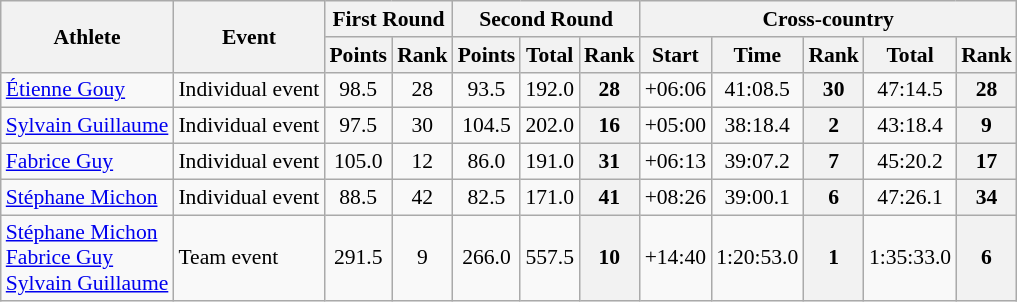<table class="wikitable" style="font-size:90%">
<tr>
<th rowspan="2">Athlete</th>
<th rowspan="2">Event</th>
<th colspan="2">First Round</th>
<th colspan="3">Second Round</th>
<th colspan="5">Cross-country</th>
</tr>
<tr>
<th>Points</th>
<th>Rank</th>
<th>Points</th>
<th>Total</th>
<th>Rank</th>
<th>Start</th>
<th>Time</th>
<th>Rank</th>
<th>Total</th>
<th>Rank</th>
</tr>
<tr>
<td><a href='#'>Étienne Gouy</a></td>
<td>Individual event</td>
<td align="center">98.5</td>
<td align="center">28</td>
<td align="center">93.5</td>
<td align="center">192.0</td>
<th align="center">28</th>
<td align="center">+06:06</td>
<td align="center">41:08.5</td>
<th align="center">30</th>
<td align="center">47:14.5</td>
<th align="center">28</th>
</tr>
<tr>
<td><a href='#'>Sylvain Guillaume</a></td>
<td>Individual event</td>
<td align="center">97.5</td>
<td align="center">30</td>
<td align="center">104.5</td>
<td align="center">202.0</td>
<th align="center">16</th>
<td align="center">+05:00</td>
<td align="center">38:18.4</td>
<th align="center">2</th>
<td align="center">43:18.4</td>
<th align="center">9</th>
</tr>
<tr>
<td><a href='#'>Fabrice Guy</a></td>
<td>Individual event</td>
<td align="center">105.0</td>
<td align="center">12</td>
<td align="center">86.0</td>
<td align="center">191.0</td>
<th align="center">31</th>
<td align="center">+06:13</td>
<td align="center">39:07.2</td>
<th align="center">7</th>
<td align="center">45:20.2</td>
<th align="center">17</th>
</tr>
<tr>
<td><a href='#'>Stéphane Michon</a></td>
<td>Individual event</td>
<td align="center">88.5</td>
<td align="center">42</td>
<td align="center">82.5</td>
<td align="center">171.0</td>
<th align="center">41</th>
<td align="center">+08:26</td>
<td align="center">39:00.1</td>
<th align="center">6</th>
<td align="center">47:26.1</td>
<th align="center">34</th>
</tr>
<tr>
<td><a href='#'>Stéphane Michon</a><br><a href='#'>Fabrice Guy</a><br><a href='#'>Sylvain Guillaume</a></td>
<td>Team event</td>
<td align="center">291.5</td>
<td align="center">9</td>
<td align="center">266.0</td>
<td align="center">557.5</td>
<th align="center">10</th>
<td align="center">+14:40</td>
<td align="center">1:20:53.0</td>
<th align="center">1</th>
<td align="center">1:35:33.0</td>
<th align="center">6</th>
</tr>
</table>
